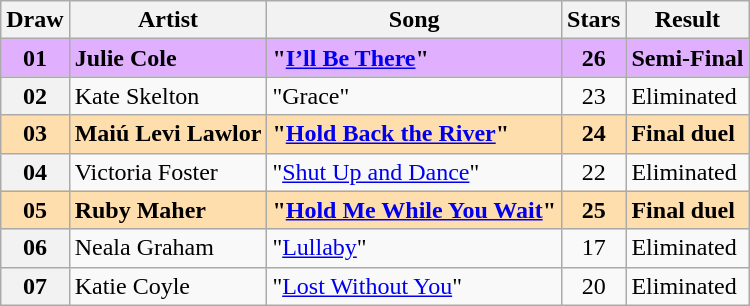<table class="wikitable sortable plainrowheaders">
<tr>
<th scope="col">Draw</th>
<th scope="col">Artist</th>
<th scope="col">Song</th>
<th scope="col">Stars</th>
<th scope="col">Result</th>
</tr>
<tr style="font-weight: bold; background:#E0B0FF;">
<th scope="row" style="text-align:center; font-weight:bold; background:#E0B0FF">01</th>
<td>Julie Cole</td>
<td>"<a href='#'>I’ll Be There</a>" </td>
<td align="center">26</td>
<td>Semi-Final</td>
</tr>
<tr>
<th scope="row" style="text-align:center;">02</th>
<td>Kate Skelton</td>
<td>"Grace" </td>
<td align="center">23</td>
<td>Eliminated</td>
</tr>
<tr style="font-weight: bold; background: navajowhite;">
<th scope="row" style="text-align:center; font-weight:bold; background:navajowhite">03</th>
<td>Maiú Levi Lawlor</td>
<td>"<a href='#'>Hold Back the River</a>" </td>
<td align="center">24</td>
<td>Final duel</td>
</tr>
<tr>
<th scope="row" style="text-align:center;">04</th>
<td>Victoria Foster</td>
<td>"<a href='#'>Shut Up and Dance</a>" </td>
<td align="center">22</td>
<td>Eliminated</td>
</tr>
<tr style="font-weight: bold; background: navajowhite;">
<th scope="row" style="text-align:center; font-weight:bold; background:navajowhite">05</th>
<td>Ruby Maher</td>
<td>"<a href='#'>Hold Me While You Wait</a>" </td>
<td align="center">25</td>
<td>Final duel</td>
</tr>
<tr>
<th scope="row" style="text-align:center;">06</th>
<td>Neala Graham</td>
<td>"<a href='#'>Lullaby</a>" </td>
<td align="center">17</td>
<td>Eliminated</td>
</tr>
<tr>
<th scope="row" style="text-align:center;">07</th>
<td>Katie Coyle</td>
<td>"<a href='#'>Lost Without You</a>" </td>
<td align="center">20</td>
<td>Eliminated</td>
</tr>
</table>
